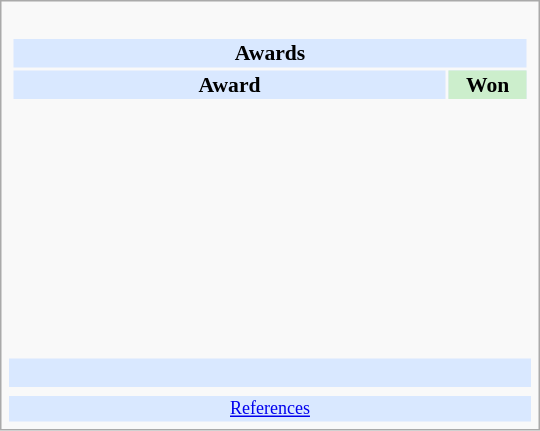<table class="infobox" style="width: 25em; text-align: left; font-size: 90%; vertical-align: middle;">
<tr>
<td colspan=2><br><table class="collapsible collapsed" style="width:100%;">
<tr>
<th colspan="2" style="background:#d9e8ff; text-align:center;">Awards</th>
</tr>
<tr style="background:#d9e8ff; text-align:center; text-align:center;">
<td><strong>Award</strong></td>
<td style="background:#cec; text-size:0.9em; width:50px;"><strong>Won</strong></td>
</tr>
<tr>
<td style="text-align:center;"><br></td>
<td></td>
</tr>
<tr>
<td style="text-align:center;"><br></td>
<td></td>
</tr>
<tr>
<td style="text-align:center;"><br></td>
<td></td>
</tr>
<tr>
<td style="text-align:center;"><br></td>
<td></td>
</tr>
<tr>
<td style="text-align:center;"><br></td>
<td></td>
</tr>
<tr>
<td style="text-align:center;"><br></td>
<td></td>
</tr>
<tr>
<td style="text-align:center;"><br></td>
<td></td>
</tr>
<tr>
<td style="text-align:center;"><br></td>
<td></td>
</tr>
</table>
</td>
</tr>
<tr style="background:#d9e8ff;">
<td style="text-align:center;" colspan="2"><br></td>
</tr>
<tr>
<td></td>
<td></td>
</tr>
<tr style="background:#d9e8ff;">
<td colspan="2" style="font-size: smaller; text-align:center;"><a href='#'>References</a></td>
</tr>
</table>
